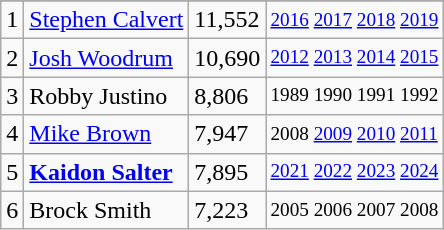<table class="wikitable">
<tr>
</tr>
<tr>
<td>1</td>
<td><a href='#'>Stephen Calvert</a></td>
<td><abbr>11,552</abbr></td>
<td style="font-size:80%;"><a href='#'>2016</a> <a href='#'>2017</a> <a href='#'>2018</a> <a href='#'>2019</a></td>
</tr>
<tr>
<td>2</td>
<td><a href='#'>Josh Woodrum</a></td>
<td><abbr>10,690</abbr></td>
<td style="font-size:80%;"><a href='#'>2012</a> <a href='#'>2013</a> <a href='#'>2014</a> <a href='#'>2015</a></td>
</tr>
<tr>
<td>3</td>
<td>Robby Justino</td>
<td><abbr>8,806</abbr></td>
<td style="font-size:80%;">1989 1990 1991 1992</td>
</tr>
<tr>
<td>4</td>
<td><a href='#'>Mike Brown</a></td>
<td>7,947</td>
<td style="font-size:80%;">2008 <a href='#'>2009</a> <a href='#'>2010</a> <a href='#'>2011</a></td>
</tr>
<tr>
<td>5</td>
<td><strong><a href='#'>Kaidon Salter</a></strong></td>
<td><abbr>7,895</abbr></td>
<td style="font-size:80%;"><a href='#'>2021</a> <a href='#'>2022</a> <a href='#'>2023</a> <a href='#'>2024</a></td>
</tr>
<tr>
<td>6</td>
<td>Brock Smith</td>
<td><abbr>7,223</abbr></td>
<td style="font-size:80%;">2005 2006 2007 2008</td>
</tr>
</table>
